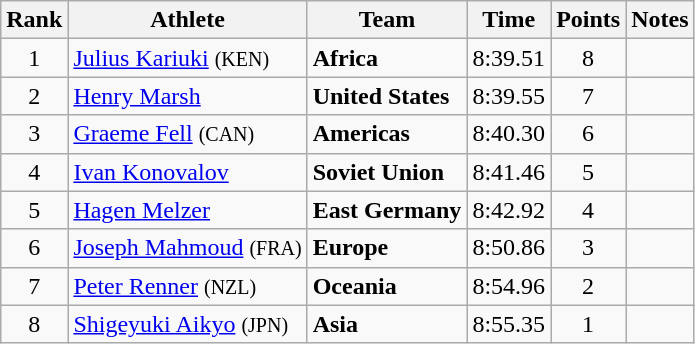<table class="wikitable" style="text-align:center">
<tr>
<th>Rank</th>
<th>Athlete</th>
<th>Team</th>
<th>Time</th>
<th>Points</th>
<th>Notes</th>
</tr>
<tr>
<td>1</td>
<td align="left"><a href='#'>Julius Kariuki</a> <small>(KEN) </small></td>
<td align=left><strong>Africa</strong></td>
<td>8:39.51</td>
<td>8</td>
<td></td>
</tr>
<tr>
<td>2</td>
<td align="left"><a href='#'>Henry Marsh</a></td>
<td align=left><strong>United States</strong></td>
<td>8:39.55</td>
<td>7</td>
<td></td>
</tr>
<tr>
<td>3</td>
<td align="left"><a href='#'>Graeme Fell</a> <small>(CAN) </small></td>
<td align=left><strong>Americas</strong></td>
<td>8:40.30</td>
<td>6</td>
<td></td>
</tr>
<tr>
<td>4</td>
<td align="left"><a href='#'>Ivan Konovalov</a></td>
<td align=left><strong>Soviet Union</strong></td>
<td>8:41.46</td>
<td>5</td>
<td></td>
</tr>
<tr>
<td>5</td>
<td align="left"><a href='#'>Hagen Melzer</a></td>
<td align=left><strong>East Germany</strong></td>
<td>8:42.92</td>
<td>4</td>
<td></td>
</tr>
<tr>
<td>6</td>
<td align="left"><a href='#'>Joseph Mahmoud</a> <small>(FRA) </small></td>
<td align=left><strong>Europe</strong></td>
<td>8:50.86</td>
<td>3</td>
<td></td>
</tr>
<tr>
<td>7</td>
<td align="left"><a href='#'>Peter Renner</a> <small>(NZL) </small></td>
<td align=left><strong>Oceania</strong></td>
<td>8:54.96</td>
<td>2</td>
<td></td>
</tr>
<tr>
<td>8</td>
<td align="left"><a href='#'>Shigeyuki Aikyo</a> <small>(JPN) </small></td>
<td align=left><strong>Asia</strong></td>
<td>8:55.35</td>
<td>1</td>
<td></td>
</tr>
</table>
